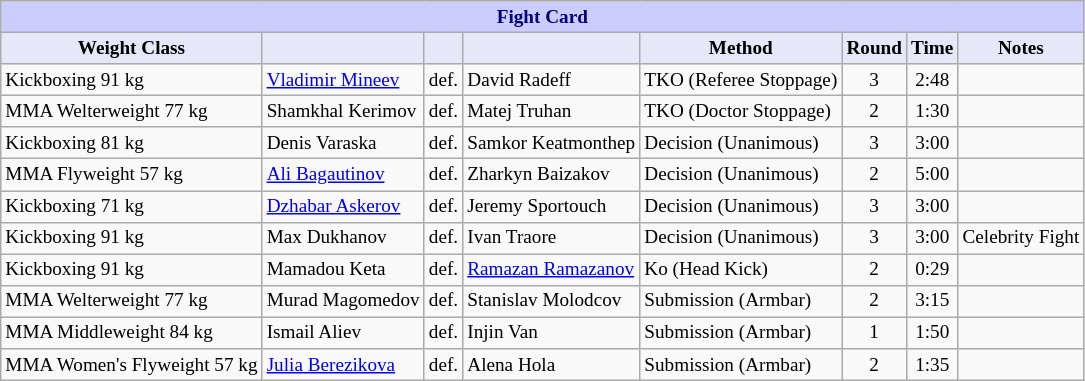<table class="wikitable" style="font-size: 80%;">
<tr>
<th colspan="8" style="background-color: #ccf; color: #000080; text-align: center;"><strong>Fight Card</strong></th>
</tr>
<tr>
<th colspan="1" style="background-color: #E6E8FA; color: #000000; text-align: center;">Weight Class</th>
<th colspan="1" style="background-color: #E6E8FA; color: #000000; text-align: center;"></th>
<th colspan="1" style="background-color: #E6E8FA; color: #000000; text-align: center;"></th>
<th colspan="1" style="background-color: #E6E8FA; color: #000000; text-align: center;"></th>
<th colspan="1" style="background-color: #E6E8FA; color: #000000; text-align: center;">Method</th>
<th colspan="1" style="background-color: #E6E8FA; color: #000000; text-align: center;">Round</th>
<th colspan="1" style="background-color: #E6E8FA; color: #000000; text-align: center;">Time</th>
<th colspan="1" style="background-color: #E6E8FA; color: #000000; text-align: center;">Notes</th>
</tr>
<tr>
<td>Kickboxing 91 kg</td>
<td> <a href='#'>Vladimir Mineev</a></td>
<td>def.</td>
<td> David Radeff</td>
<td>TKO (Referee Stoppage)</td>
<td align=center>3</td>
<td align=center>2:48</td>
<td></td>
</tr>
<tr>
<td>MMA Welterweight 77 kg</td>
<td> Shamkhal Kerimov</td>
<td>def.</td>
<td> Matej Truhan</td>
<td>TKO (Doctor Stoppage)</td>
<td align=center>2</td>
<td align=center>1:30</td>
<td></td>
</tr>
<tr>
<td>Kickboxing 81 kg</td>
<td> Denis Varaska</td>
<td>def.</td>
<td> Samkor Keatmonthep</td>
<td>Decision (Unanimous)</td>
<td align=center>3</td>
<td align=center>3:00</td>
<td></td>
</tr>
<tr>
<td>MMA Flyweight 57 kg</td>
<td> <a href='#'>Ali Bagautinov</a></td>
<td>def.</td>
<td> Zharkyn Baizakov</td>
<td>Decision (Unanimous)</td>
<td align=center>2</td>
<td align=center>5:00</td>
<td></td>
</tr>
<tr>
<td>Kickboxing 71 kg</td>
<td> <a href='#'>Dzhabar Askerov</a></td>
<td>def.</td>
<td> Jeremy Sportouch</td>
<td>Decision (Unanimous)</td>
<td align=center>3</td>
<td align=center>3:00</td>
<td></td>
</tr>
<tr>
<td>Kickboxing 91 kg</td>
<td>  Max Dukhanov</td>
<td>def.</td>
<td> Ivan Traore</td>
<td>Decision (Unanimous)</td>
<td align=center>3</td>
<td align=center>3:00</td>
<td>Celebrity Fight</td>
</tr>
<tr>
<td>Kickboxing 91 kg</td>
<td>  Mamadou Keta</td>
<td>def.</td>
<td> <a href='#'>Ramazan Ramazanov</a></td>
<td>Ko (Head Kick)</td>
<td align=center>2</td>
<td align=center>0:29</td>
<td></td>
</tr>
<tr>
<td>MMA Welterweight 77 kg</td>
<td> Murad Magomedov</td>
<td>def.</td>
<td> Stanislav Molodcov</td>
<td>Submission (Armbar)</td>
<td align=center>2</td>
<td align=center>3:15</td>
<td></td>
</tr>
<tr>
<td>MMA Middleweight 84 kg</td>
<td>  Ismail Aliev</td>
<td>def.</td>
<td> Injin Van</td>
<td>Submission (Armbar)</td>
<td align=center>1</td>
<td align=center>1:50</td>
<td></td>
</tr>
<tr>
<td>MMA Women's Flyweight 57 kg</td>
<td> <a href='#'>Julia Berezikova</a></td>
<td>def.</td>
<td> Alena Hola</td>
<td>Submission (Armbar)</td>
<td align=center>2</td>
<td align=center>1:35</td>
<td></td>
</tr>
</table>
